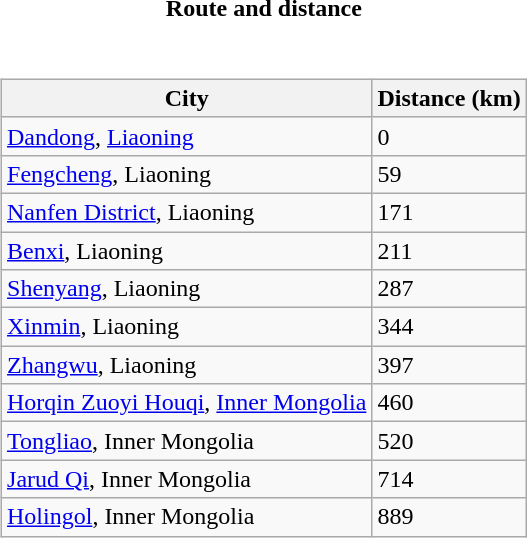<table style="font-size:100%;">
<tr>
<td style="width:33%; text-align:center;"><strong>Route and distance</strong></td>
</tr>
<tr valign="top">
<td><br><table class="wikitable sortable" style="margin-left:auto;margin-right:auto">
<tr style="background:#ececec;">
<th>City</th>
<th>Distance (km)</th>
</tr>
<tr>
<td><a href='#'>Dandong</a>, <a href='#'>Liaoning</a></td>
<td>0</td>
</tr>
<tr>
<td><a href='#'>Fengcheng</a>, Liaoning</td>
<td>59</td>
</tr>
<tr>
<td><a href='#'>Nanfen District</a>, Liaoning</td>
<td>171</td>
</tr>
<tr>
<td><a href='#'>Benxi</a>, Liaoning</td>
<td>211</td>
</tr>
<tr>
<td><a href='#'>Shenyang</a>, Liaoning</td>
<td>287</td>
</tr>
<tr>
<td><a href='#'>Xinmin</a>, Liaoning</td>
<td>344</td>
</tr>
<tr>
<td><a href='#'>Zhangwu</a>, Liaoning</td>
<td>397</td>
</tr>
<tr>
<td><a href='#'>Horqin Zuoyi Houqi</a>, <a href='#'>Inner Mongolia</a></td>
<td>460</td>
</tr>
<tr>
<td><a href='#'>Tongliao</a>, Inner Mongolia</td>
<td>520</td>
</tr>
<tr>
<td><a href='#'>Jarud Qi</a>, Inner Mongolia</td>
<td>714</td>
</tr>
<tr>
<td><a href='#'>Holingol</a>, Inner Mongolia</td>
<td>889</td>
</tr>
</table>
</td>
</tr>
</table>
